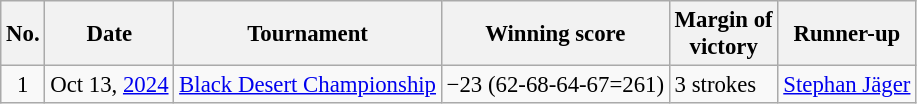<table class="wikitable" style="font-size:95%;">
<tr>
<th>No.</th>
<th>Date</th>
<th>Tournament</th>
<th>Winning score</th>
<th>Margin of<br>victory</th>
<th>Runner-up</th>
</tr>
<tr>
<td align=center>1</td>
<td align=right>Oct 13, <a href='#'>2024</a></td>
<td><a href='#'>Black Desert Championship</a></td>
<td>−23 (62-68-64-67=261)</td>
<td>3 strokes</td>
<td> <a href='#'>Stephan Jäger</a></td>
</tr>
</table>
